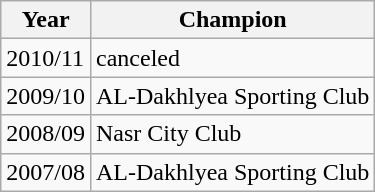<table class="wikitable">
<tr>
<th>Year</th>
<th>Champion</th>
</tr>
<tr>
<td>2010/11</td>
<td>canceled</td>
</tr>
<tr>
<td>2009/10</td>
<td>AL-Dakhlyea Sporting Club</td>
</tr>
<tr>
<td>2008/09</td>
<td>Nasr City Club</td>
</tr>
<tr>
<td>2007/08</td>
<td>AL-Dakhlyea Sporting Club</td>
</tr>
</table>
